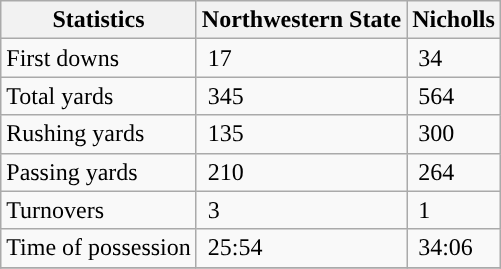<table class="wikitable">
<tr>
<th>Statistics</th>
<th>Northwestern State</th>
<th>Nicholls</th>
</tr>
<tr>
<td>First downs</td>
<td> 17</td>
<td> 34</td>
</tr>
<tr>
<td>Total yards</td>
<td> 345</td>
<td> 564</td>
</tr>
<tr>
<td>Rushing yards</td>
<td> 135</td>
<td> 300</td>
</tr>
<tr>
<td>Passing yards</td>
<td> 210</td>
<td> 264</td>
</tr>
<tr>
<td>Turnovers</td>
<td> 3</td>
<td> 1</td>
</tr>
<tr>
<td>Time of possession</td>
<td> 25:54</td>
<td> 34:06</td>
</tr>
<tr>
</tr>
</table>
